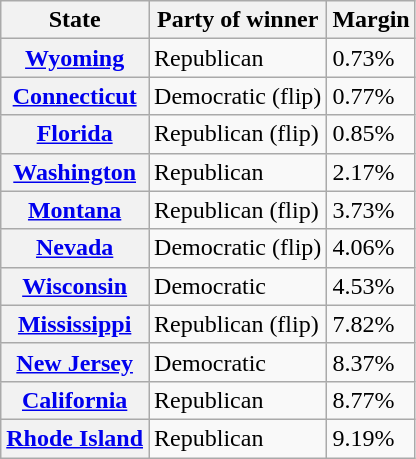<table class="wikitable sortable">
<tr>
<th>State</th>
<th>Party of winner</th>
<th>Margin</th>
</tr>
<tr>
<th><a href='#'>Wyoming</a></th>
<td data-sort-value=-0.73 >Republican</td>
<td>0.73%</td>
</tr>
<tr>
<th><a href='#'>Connecticut</a></th>
<td data-sort-value=-0.77 >Democratic (flip)</td>
<td>0.77%</td>
</tr>
<tr>
<th><a href='#'>Florida</a></th>
<td data-sort-value=-0.85 >Republican (flip)</td>
<td>0.85%</td>
</tr>
<tr>
<th><a href='#'>Washington</a></th>
<td data-sort-value=-2.17 >Republican</td>
<td>2.17%</td>
</tr>
<tr>
<th><a href='#'>Montana</a></th>
<td data-sort-value=-3.73 >Republican (flip)</td>
<td>3.73%</td>
</tr>
<tr>
<th><a href='#'>Nevada</a></th>
<td data-sort-value=-4.06 >Democratic (flip)</td>
<td>4.06%</td>
</tr>
<tr>
<th><a href='#'>Wisconsin</a></th>
<td data-sort-value=-4.53 >Democratic</td>
<td>4.53%</td>
</tr>
<tr>
<th><a href='#'>Mississippi</a></th>
<td data-sort-value=-7.82 >Republican (flip)</td>
<td>7.82%</td>
</tr>
<tr>
<th><a href='#'>New Jersey</a></th>
<td data-sort-value=-8.37 >Democratic</td>
<td>8.37%</td>
</tr>
<tr>
<th><a href='#'>California</a></th>
<td data-sort-value=-8.77 >Republican</td>
<td>8.77%</td>
</tr>
<tr>
<th><a href='#'>Rhode Island</a></th>
<td data-sort-value=-9.19 >Republican</td>
<td>9.19%</td>
</tr>
</table>
